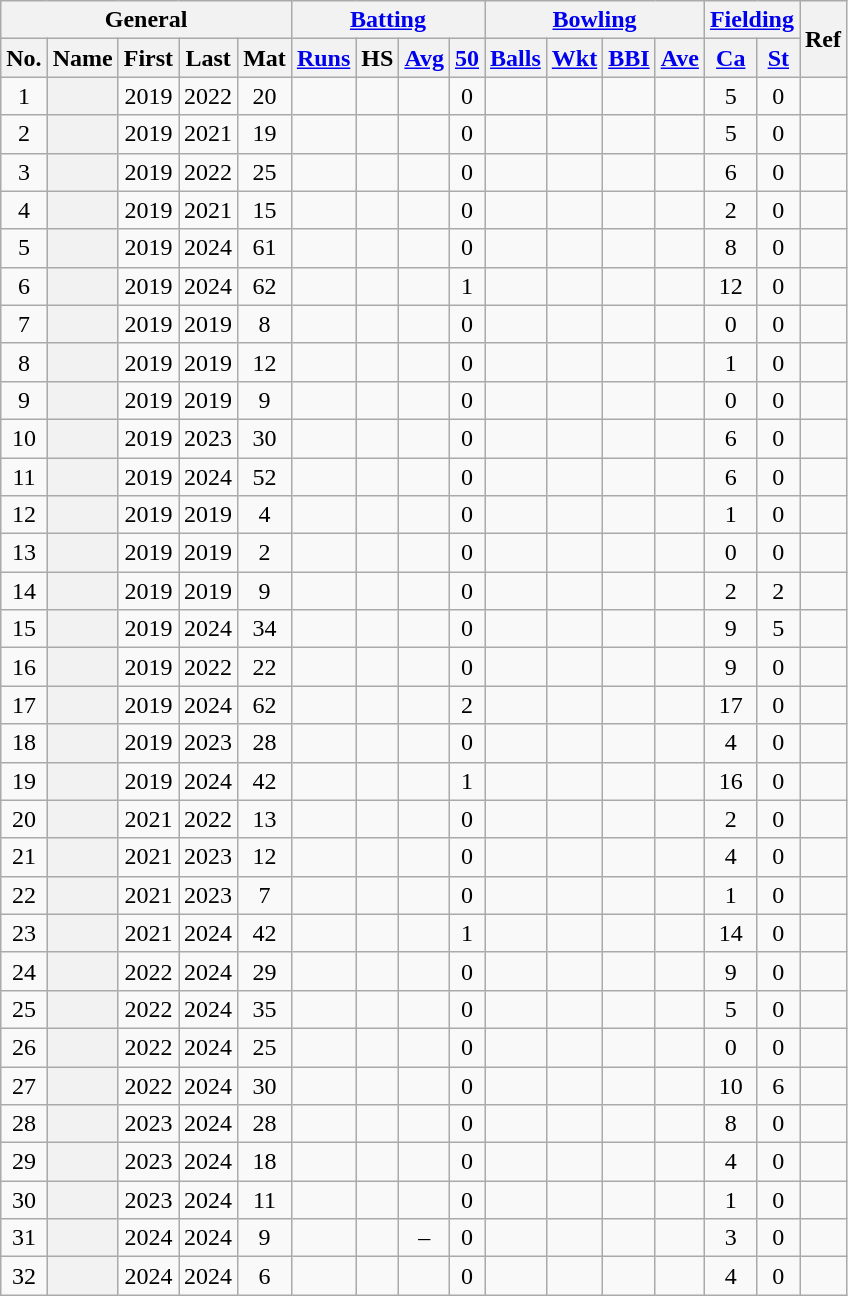<table class="wikitable plainrowheaders sortable">
<tr align="center">
<th scope="col" colspan=5 class="unsortable">General</th>
<th scope="col" colspan=4 class="unsortable"><a href='#'>Batting</a></th>
<th scope="col" colspan=4 class="unsortable"><a href='#'>Bowling</a></th>
<th scope="col" colspan=2 class="unsortable"><a href='#'>Fielding</a></th>
<th scope="col" rowspan=2 class="unsortable">Ref</th>
</tr>
<tr align="center">
<th scope="col">No.</th>
<th scope="col">Name</th>
<th scope="col">First</th>
<th scope="col">Last</th>
<th scope="col">Mat</th>
<th scope="col"><a href='#'>Runs</a></th>
<th scope="col">HS</th>
<th scope="col"><a href='#'>Avg</a></th>
<th scope="col"><a href='#'>50</a></th>
<th scope="col"><a href='#'>Balls</a></th>
<th scope="col"><a href='#'>Wkt</a></th>
<th scope="col"><a href='#'>BBI</a></th>
<th scope="col"><a href='#'>Ave</a></th>
<th scope="col"><a href='#'>Ca</a></th>
<th scope="col"><a href='#'>St</a></th>
</tr>
<tr align="center">
<td>1</td>
<th scope="row"></th>
<td>2019</td>
<td>2022</td>
<td>20</td>
<td></td>
<td></td>
<td></td>
<td>0</td>
<td></td>
<td></td>
<td></td>
<td></td>
<td>5</td>
<td>0</td>
<td></td>
</tr>
<tr align="center">
<td>2</td>
<th scope="row"></th>
<td>2019</td>
<td>2021</td>
<td>19</td>
<td></td>
<td></td>
<td></td>
<td>0</td>
<td></td>
<td></td>
<td></td>
<td></td>
<td>5</td>
<td>0</td>
<td></td>
</tr>
<tr align="center">
<td>3</td>
<th scope="row"></th>
<td>2019</td>
<td>2022</td>
<td>25</td>
<td></td>
<td></td>
<td></td>
<td>0</td>
<td></td>
<td></td>
<td></td>
<td></td>
<td>6</td>
<td>0</td>
<td></td>
</tr>
<tr align="center">
<td>4</td>
<th scope="row"></th>
<td>2019</td>
<td>2021</td>
<td>15</td>
<td></td>
<td></td>
<td></td>
<td>0</td>
<td></td>
<td></td>
<td></td>
<td></td>
<td>2</td>
<td>0</td>
<td></td>
</tr>
<tr align="center">
<td>5</td>
<th scope="row"></th>
<td>2019</td>
<td>2024</td>
<td>61</td>
<td></td>
<td></td>
<td></td>
<td>0</td>
<td></td>
<td></td>
<td></td>
<td></td>
<td>8</td>
<td>0</td>
<td></td>
</tr>
<tr align="center">
<td>6</td>
<th scope="row"></th>
<td>2019</td>
<td>2024</td>
<td>62</td>
<td></td>
<td></td>
<td></td>
<td>1</td>
<td></td>
<td></td>
<td></td>
<td></td>
<td>12</td>
<td>0</td>
<td></td>
</tr>
<tr align="center">
<td>7</td>
<th scope="row"></th>
<td>2019</td>
<td>2019</td>
<td>8</td>
<td></td>
<td></td>
<td></td>
<td>0</td>
<td></td>
<td></td>
<td></td>
<td></td>
<td>0</td>
<td>0</td>
<td></td>
</tr>
<tr align="center">
<td>8</td>
<th scope="row"></th>
<td>2019</td>
<td>2019</td>
<td>12</td>
<td></td>
<td></td>
<td></td>
<td>0</td>
<td></td>
<td></td>
<td></td>
<td></td>
<td>1</td>
<td>0</td>
<td></td>
</tr>
<tr align="center">
<td>9</td>
<th scope="row"></th>
<td>2019</td>
<td>2019</td>
<td>9</td>
<td></td>
<td></td>
<td></td>
<td>0</td>
<td></td>
<td></td>
<td></td>
<td></td>
<td>0</td>
<td>0</td>
<td></td>
</tr>
<tr align="center">
<td>10</td>
<th scope="row"></th>
<td>2019</td>
<td>2023</td>
<td>30</td>
<td></td>
<td></td>
<td></td>
<td>0</td>
<td></td>
<td></td>
<td></td>
<td></td>
<td>6</td>
<td>0</td>
<td></td>
</tr>
<tr align="center">
<td>11</td>
<th scope="row"></th>
<td>2019</td>
<td>2024</td>
<td>52</td>
<td></td>
<td></td>
<td></td>
<td>0</td>
<td></td>
<td></td>
<td></td>
<td></td>
<td>6</td>
<td>0</td>
<td></td>
</tr>
<tr align="center">
<td>12</td>
<th scope="row"></th>
<td>2019</td>
<td>2019</td>
<td>4</td>
<td></td>
<td></td>
<td></td>
<td>0</td>
<td></td>
<td></td>
<td></td>
<td></td>
<td>1</td>
<td>0</td>
<td></td>
</tr>
<tr align="center">
<td>13</td>
<th scope="row"></th>
<td>2019</td>
<td>2019</td>
<td>2</td>
<td></td>
<td></td>
<td></td>
<td>0</td>
<td></td>
<td></td>
<td></td>
<td></td>
<td>0</td>
<td>0</td>
<td></td>
</tr>
<tr align="center">
<td>14</td>
<th scope="row"></th>
<td>2019</td>
<td>2019</td>
<td>9</td>
<td></td>
<td></td>
<td></td>
<td>0</td>
<td></td>
<td></td>
<td></td>
<td></td>
<td>2</td>
<td>2</td>
<td></td>
</tr>
<tr align="center">
<td>15</td>
<th scope="row"></th>
<td>2019</td>
<td>2024</td>
<td>34</td>
<td></td>
<td></td>
<td></td>
<td>0</td>
<td></td>
<td></td>
<td></td>
<td></td>
<td>9</td>
<td>5</td>
<td></td>
</tr>
<tr align="center">
<td>16</td>
<th scope="row"></th>
<td>2019</td>
<td>2022</td>
<td>22</td>
<td></td>
<td></td>
<td></td>
<td>0</td>
<td></td>
<td></td>
<td></td>
<td></td>
<td>9</td>
<td>0</td>
<td></td>
</tr>
<tr align="center">
<td>17</td>
<th scope="row"></th>
<td>2019</td>
<td>2024</td>
<td>62</td>
<td></td>
<td></td>
<td></td>
<td>2</td>
<td></td>
<td></td>
<td></td>
<td></td>
<td>17</td>
<td>0</td>
<td></td>
</tr>
<tr align="center">
<td>18</td>
<th scope="row"></th>
<td>2019</td>
<td>2023</td>
<td>28</td>
<td></td>
<td></td>
<td></td>
<td>0</td>
<td></td>
<td></td>
<td></td>
<td></td>
<td>4</td>
<td>0</td>
<td></td>
</tr>
<tr align="center">
<td>19</td>
<th scope="row"></th>
<td>2019</td>
<td>2024</td>
<td>42</td>
<td></td>
<td></td>
<td></td>
<td>1</td>
<td></td>
<td></td>
<td></td>
<td></td>
<td>16</td>
<td>0</td>
<td></td>
</tr>
<tr align="center">
<td>20</td>
<th scope="row"></th>
<td>2021</td>
<td>2022</td>
<td>13</td>
<td></td>
<td></td>
<td></td>
<td>0</td>
<td></td>
<td></td>
<td></td>
<td></td>
<td>2</td>
<td>0</td>
<td></td>
</tr>
<tr align="center">
<td>21</td>
<th scope="row"></th>
<td>2021</td>
<td>2023</td>
<td>12</td>
<td></td>
<td></td>
<td></td>
<td>0</td>
<td></td>
<td></td>
<td></td>
<td></td>
<td>4</td>
<td>0</td>
<td></td>
</tr>
<tr align="center">
<td>22</td>
<th scope="row"></th>
<td>2021</td>
<td>2023</td>
<td>7</td>
<td></td>
<td></td>
<td></td>
<td>0</td>
<td></td>
<td></td>
<td></td>
<td></td>
<td>1</td>
<td>0</td>
<td></td>
</tr>
<tr align="center">
<td>23</td>
<th scope="row"></th>
<td>2021</td>
<td>2024</td>
<td>42</td>
<td></td>
<td></td>
<td></td>
<td>1</td>
<td></td>
<td></td>
<td></td>
<td></td>
<td>14</td>
<td>0</td>
<td></td>
</tr>
<tr align="center">
<td>24</td>
<th scope="row"></th>
<td>2022</td>
<td>2024</td>
<td>29</td>
<td></td>
<td></td>
<td></td>
<td>0</td>
<td></td>
<td></td>
<td></td>
<td></td>
<td>9</td>
<td>0</td>
<td></td>
</tr>
<tr align="center">
<td>25</td>
<th scope="row"></th>
<td>2022</td>
<td>2024</td>
<td>35</td>
<td></td>
<td></td>
<td></td>
<td>0</td>
<td></td>
<td></td>
<td></td>
<td></td>
<td>5</td>
<td>0</td>
<td></td>
</tr>
<tr align="center">
<td>26</td>
<th scope="row"></th>
<td>2022</td>
<td>2024</td>
<td>25</td>
<td></td>
<td></td>
<td></td>
<td>0</td>
<td></td>
<td></td>
<td></td>
<td></td>
<td>0</td>
<td>0</td>
<td></td>
</tr>
<tr align="center">
<td>27</td>
<th scope="row"></th>
<td>2022</td>
<td>2024</td>
<td>30</td>
<td></td>
<td></td>
<td></td>
<td>0</td>
<td></td>
<td></td>
<td></td>
<td></td>
<td>10</td>
<td>6</td>
<td></td>
</tr>
<tr align="center">
<td>28</td>
<th scope="row"></th>
<td>2023</td>
<td>2024</td>
<td>28</td>
<td></td>
<td></td>
<td></td>
<td>0</td>
<td></td>
<td></td>
<td></td>
<td></td>
<td>8</td>
<td>0</td>
<td></td>
</tr>
<tr align="center">
<td>29</td>
<th scope="row"></th>
<td>2023</td>
<td>2024</td>
<td>18</td>
<td></td>
<td></td>
<td></td>
<td>0</td>
<td></td>
<td></td>
<td></td>
<td></td>
<td>4</td>
<td>0</td>
<td></td>
</tr>
<tr align="center">
<td>30</td>
<th scope="row"></th>
<td>2023</td>
<td>2024</td>
<td>11</td>
<td></td>
<td></td>
<td></td>
<td>0</td>
<td></td>
<td></td>
<td></td>
<td></td>
<td>1</td>
<td>0</td>
<td></td>
</tr>
<tr align="center">
<td>31</td>
<th scope="row"></th>
<td>2024</td>
<td>2024</td>
<td>9</td>
<td></td>
<td></td>
<td>–</td>
<td>0</td>
<td></td>
<td></td>
<td></td>
<td></td>
<td>3</td>
<td>0</td>
<td></td>
</tr>
<tr align="center">
<td>32</td>
<th scope="row"></th>
<td>2024</td>
<td>2024</td>
<td>6</td>
<td></td>
<td></td>
<td></td>
<td>0</td>
<td></td>
<td></td>
<td></td>
<td></td>
<td>4</td>
<td>0</td>
<td></td>
</tr>
</table>
